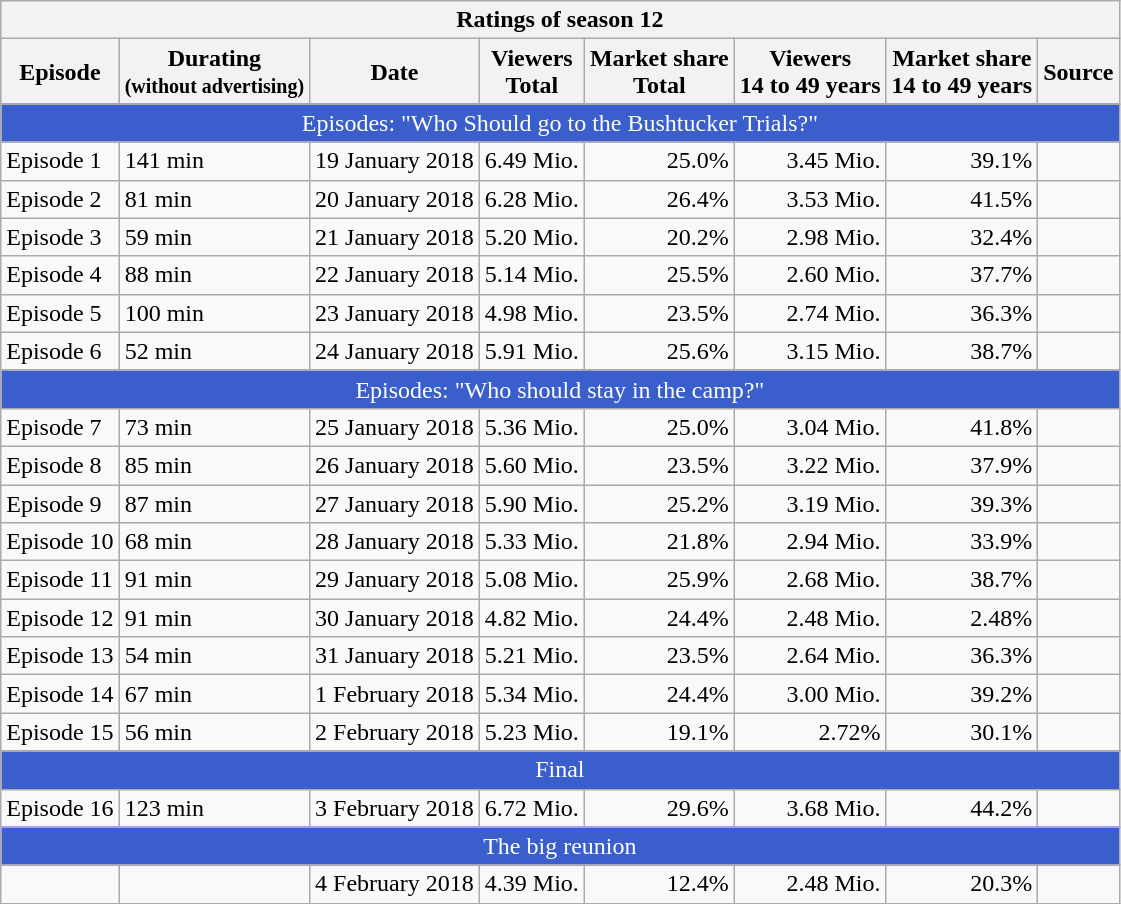<table class="wikitable">
<tr>
<th colspan=8>Ratings of season 12</th>
</tr>
<tr bgcolor="#add8e6">
<th>Episode</th>
<th>Durating <br><small>(without advertising)</small></th>
<th>Date</th>
<th>Viewers<br>Total</th>
<th>Market share<br>Total</th>
<th>Viewers<br>14 to 49 years</th>
<th>Market share<br>14 to 49 years</th>
<th>Source</th>
</tr>
<tr align="center">
<td colspan="8" style="background-color:#3A5FCD; color:white">Episodes: "Who Should go to the Bushtucker Trials?"</td>
</tr>
<tr>
<td>Episode 1</td>
<td>141 min</td>
<td>19 January 2018</td>
<td align="right">6.49 Mio.</td>
<td align="right">25.0%</td>
<td align="right">3.45 Mio.</td>
<td align="right">39.1%</td>
<td></td>
</tr>
<tr>
<td>Episode 2</td>
<td>81 min</td>
<td>20 January 2018</td>
<td align="right">6.28 Mio.</td>
<td align="right">26.4%</td>
<td align="right">3.53 Mio.</td>
<td align="right">41.5%</td>
<td></td>
</tr>
<tr>
<td>Episode 3</td>
<td>59 min</td>
<td>21 January 2018</td>
<td align="right">5.20 Mio.</td>
<td align="right">20.2%</td>
<td align="right">2.98 Mio.</td>
<td align="right">32.4%</td>
<td></td>
</tr>
<tr>
<td>Episode 4</td>
<td>88 min</td>
<td>22 January 2018</td>
<td align="right">5.14 Mio.</td>
<td align="right">25.5%</td>
<td align="right">2.60 Mio.</td>
<td align="right">37.7%</td>
<td></td>
</tr>
<tr>
<td>Episode 5</td>
<td>100 min</td>
<td>23 January 2018</td>
<td align="right">4.98 Mio.</td>
<td align="right">23.5%</td>
<td align="right">2.74 Mio.</td>
<td align="right">36.3%</td>
<td></td>
</tr>
<tr>
<td>Episode 6</td>
<td>52 min</td>
<td>24 January 2018</td>
<td align="right">5.91 Mio.</td>
<td align="right">25.6%</td>
<td align="right">3.15 Mio.</td>
<td align="right">38.7%</td>
<td></td>
</tr>
<tr align="center">
<td colspan="8" style="background-color:#3A5FCD; color:white">Episodes: "Who should stay in the camp?"</td>
</tr>
<tr>
<td>Episode 7</td>
<td>73 min</td>
<td>25 January 2018</td>
<td align="right">5.36 Mio.</td>
<td align="right">25.0%</td>
<td align="right">3.04 Mio.</td>
<td align="right">41.8%</td>
<td></td>
</tr>
<tr>
<td>Episode 8</td>
<td>85 min</td>
<td>26 January 2018</td>
<td align="right">5.60 Mio.</td>
<td align="right">23.5%</td>
<td align="right">3.22 Mio.</td>
<td align="right">37.9%</td>
<td></td>
</tr>
<tr>
<td>Episode 9</td>
<td>87 min</td>
<td>27 January 2018</td>
<td align="right">5.90 Mio.</td>
<td align="right">25.2%</td>
<td align="right">3.19 Mio.</td>
<td align="right">39.3%</td>
<td></td>
</tr>
<tr>
<td>Episode 10</td>
<td>68 min</td>
<td>28 January 2018</td>
<td align="right">5.33 Mio.</td>
<td align="right">21.8%</td>
<td align="right">2.94 Mio.</td>
<td align="right">33.9%</td>
<td></td>
</tr>
<tr>
<td>Episode 11</td>
<td>91 min</td>
<td>29 January 2018</td>
<td align="right">5.08 Mio.</td>
<td align="right">25.9%</td>
<td align="right">2.68 Mio.</td>
<td align="right">38.7%</td>
<td></td>
</tr>
<tr>
<td>Episode 12</td>
<td>91 min</td>
<td>30 January 2018</td>
<td align="right">4.82 Mio.</td>
<td align="right">24.4%</td>
<td align="right">2.48 Mio.</td>
<td align="right">2.48%</td>
<td></td>
</tr>
<tr>
<td>Episode 13</td>
<td>54 min</td>
<td>31 January 2018</td>
<td align="right">5.21 Mio.</td>
<td align="right">23.5%</td>
<td align="right">2.64 Mio.</td>
<td align="right">36.3%</td>
<td></td>
</tr>
<tr>
<td>Episode 14</td>
<td>67 min</td>
<td>1 February 2018</td>
<td align="right">5.34 Mio.</td>
<td align="right">24.4%</td>
<td align="right">3.00 Mio.</td>
<td align="right">39.2%</td>
<td></td>
</tr>
<tr>
<td>Episode 15</td>
<td>56 min</td>
<td>2 February 2018</td>
<td align="right">5.23 Mio.</td>
<td align="right">19.1%</td>
<td align="right">2.72%</td>
<td align="right">30.1%</td>
<td></td>
</tr>
<tr>
</tr>
<tr align="center">
<td colspan="8" style="background-color:#3A5FCD; color:white">Final</td>
</tr>
<tr>
<td>Episode 16</td>
<td>123 min</td>
<td>3 February 2018</td>
<td align="right">6.72 Mio.</td>
<td align="right">29.6%</td>
<td align="right">3.68 Mio.</td>
<td align="right">44.2%</td>
<td></td>
</tr>
<tr align="center">
<td colspan="8" style="background-color:#3A5FCD; color:white">The big reunion</td>
</tr>
<tr>
<td align="center"></td>
<td></td>
<td>4 February 2018</td>
<td align="right">4.39 Mio.</td>
<td align="right">12.4%</td>
<td align="right">2.48 Mio.</td>
<td align="right">20.3%</td>
<td></td>
</tr>
</table>
